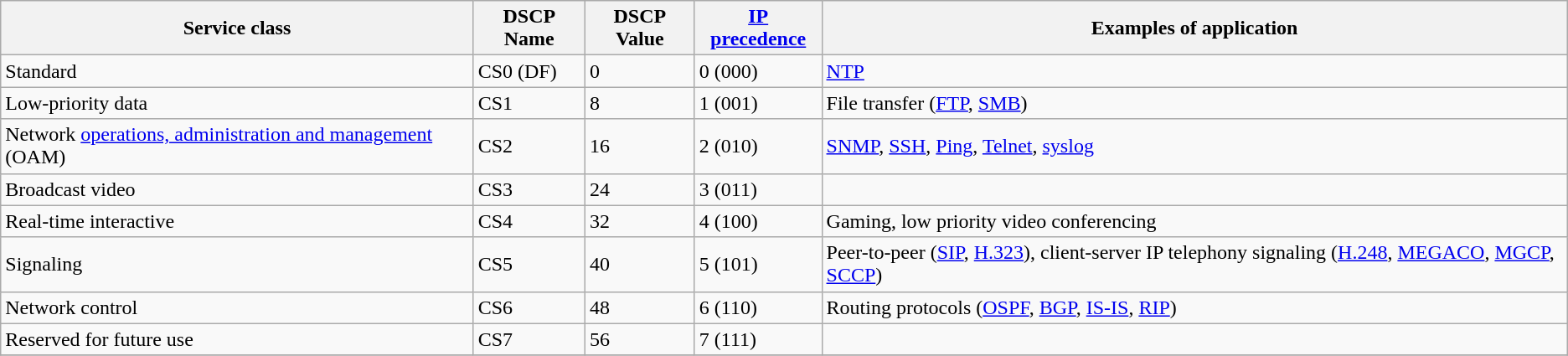<table class="wikitable">
<tr>
<th>Service class</th>
<th>DSCP Name</th>
<th>DSCP Value</th>
<th><a href='#'>IP precedence</a></th>
<th>Examples of application</th>
</tr>
<tr>
<td>Standard</td>
<td>CS0 (DF)</td>
<td>0</td>
<td>0 (000)</td>
<td><a href='#'>NTP</a></td>
</tr>
<tr>
<td>Low-priority data</td>
<td>CS1</td>
<td>8</td>
<td>1 (001)</td>
<td>File transfer (<a href='#'>FTP</a>, <a href='#'>SMB</a>)</td>
</tr>
<tr>
<td>Network <a href='#'>operations, administration and management</a> (OAM)</td>
<td>CS2</td>
<td>16</td>
<td>2 (010)</td>
<td><a href='#'>SNMP</a>, <a href='#'>SSH</a>, <a href='#'>Ping</a>, <a href='#'>Telnet</a>, <a href='#'>syslog</a></td>
</tr>
<tr>
<td>Broadcast video</td>
<td>CS3</td>
<td>24</td>
<td>3 (011)</td>
<td></td>
</tr>
<tr>
<td>Real-time interactive</td>
<td>CS4</td>
<td>32</td>
<td>4 (100)</td>
<td>Gaming, low priority video conferencing</td>
</tr>
<tr>
<td>Signaling</td>
<td>CS5</td>
<td>40</td>
<td>5 (101)</td>
<td>Peer-to-peer (<a href='#'>SIP</a>, <a href='#'>H.323</a>), client-server IP telephony signaling (<a href='#'>H.248</a>, <a href='#'>MEGACO</a>, <a href='#'>MGCP</a>, <a href='#'>SCCP</a>)</td>
</tr>
<tr>
<td>Network control</td>
<td>CS6</td>
<td>48</td>
<td>6 (110)</td>
<td>Routing protocols (<a href='#'>OSPF</a>, <a href='#'>BGP</a>, <a href='#'>IS-IS</a>, <a href='#'>RIP</a>)</td>
</tr>
<tr>
<td>Reserved for future use</td>
<td>CS7</td>
<td>56</td>
<td>7 (111)</td>
<td></td>
</tr>
<tr>
</tr>
</table>
